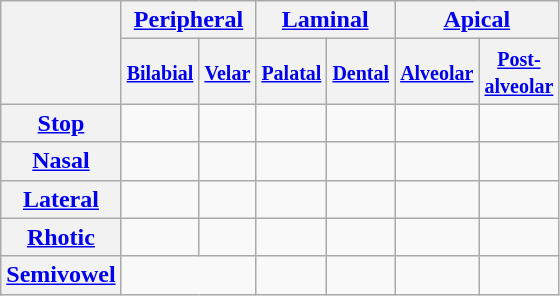<table class="wikitable" style="text-align:center;">
<tr>
<th rowspan="2"></th>
<th colspan="2"><a href='#'>Peripheral</a></th>
<th colspan="2"><a href='#'>Laminal</a></th>
<th colspan="2"><a href='#'>Apical</a></th>
</tr>
<tr>
<th><a href='#'><small>Bilabial</small></a></th>
<th><a href='#'><small>Velar</small></a></th>
<th><a href='#'><small>Palatal</small></a></th>
<th><a href='#'><small>Dental</small></a></th>
<th><a href='#'><small>Alveolar</small></a></th>
<th><a href='#'><small>Post-<br>alveolar</small></a></th>
</tr>
<tr>
<th><a href='#'>Stop</a></th>
<td> </td>
<td> </td>
<td> </td>
<td> </td>
<td> </td>
<td></td>
</tr>
<tr>
<th><a href='#'>Nasal</a></th>
<td> </td>
<td> </td>
<td> </td>
<td> </td>
<td> </td>
<td></td>
</tr>
<tr>
<th><a href='#'>Lateral</a></th>
<td></td>
<td></td>
<td></td>
<td></td>
<td> </td>
<td></td>
</tr>
<tr>
<th><a href='#'>Rhotic</a></th>
<td></td>
<td></td>
<td></td>
<td></td>
<td> </td>
<td> </td>
</tr>
<tr>
<th><a href='#'>Semivowel</a></th>
<td colspan="2"> </td>
<td> </td>
<td></td>
<td></td>
<td></td>
</tr>
</table>
